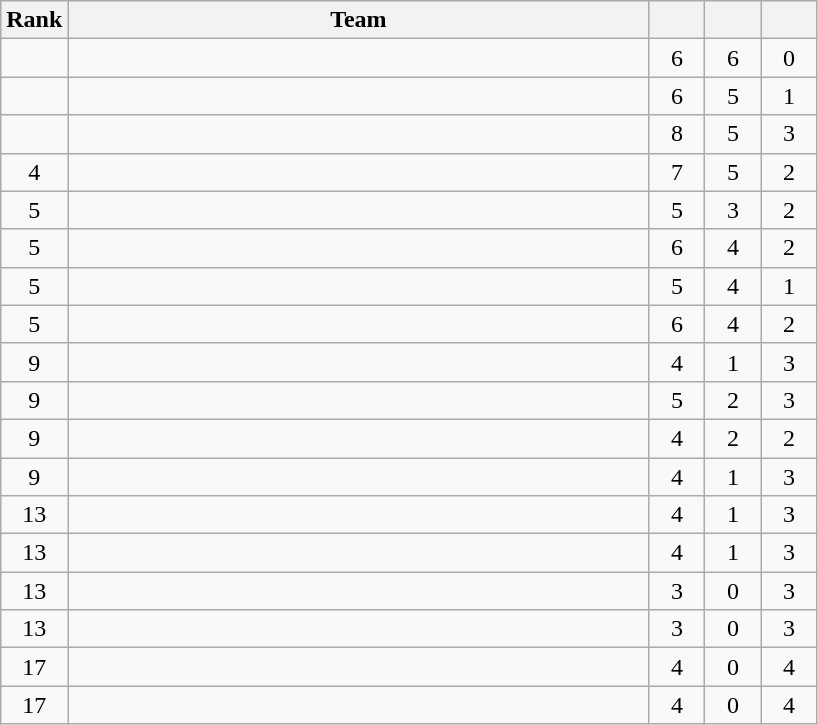<table class="wikitable" style="text-align: center;">
<tr>
<th width=35>Rank</th>
<th width=380>Team</th>
<th width=30></th>
<th width=30></th>
<th width=30></th>
</tr>
<tr>
<td></td>
<td align=left></td>
<td>6</td>
<td>6</td>
<td>0</td>
</tr>
<tr>
<td></td>
<td align=left></td>
<td>6</td>
<td>5</td>
<td>1</td>
</tr>
<tr>
<td></td>
<td align=left></td>
<td>8</td>
<td>5</td>
<td>3</td>
</tr>
<tr>
<td>4</td>
<td align=left></td>
<td>7</td>
<td>5</td>
<td>2</td>
</tr>
<tr>
<td>5</td>
<td align=left></td>
<td>5</td>
<td>3</td>
<td>2</td>
</tr>
<tr>
<td>5</td>
<td align=left></td>
<td>6</td>
<td>4</td>
<td>2</td>
</tr>
<tr>
<td>5</td>
<td align=left></td>
<td>5</td>
<td>4</td>
<td>1</td>
</tr>
<tr>
<td>5</td>
<td align=left></td>
<td>6</td>
<td>4</td>
<td>2</td>
</tr>
<tr>
<td>9</td>
<td align=left></td>
<td>4</td>
<td>1</td>
<td>3</td>
</tr>
<tr>
<td>9</td>
<td align=left></td>
<td>5</td>
<td>2</td>
<td>3</td>
</tr>
<tr>
<td>9</td>
<td align=left></td>
<td>4</td>
<td>2</td>
<td>2</td>
</tr>
<tr>
<td>9</td>
<td align=left></td>
<td>4</td>
<td>1</td>
<td>3</td>
</tr>
<tr>
<td>13</td>
<td align=left></td>
<td>4</td>
<td>1</td>
<td>3</td>
</tr>
<tr>
<td>13</td>
<td align=left></td>
<td>4</td>
<td>1</td>
<td>3</td>
</tr>
<tr>
<td>13</td>
<td align=left></td>
<td>3</td>
<td>0</td>
<td>3</td>
</tr>
<tr>
<td>13</td>
<td align=left></td>
<td>3</td>
<td>0</td>
<td>3</td>
</tr>
<tr>
<td>17</td>
<td align=left></td>
<td>4</td>
<td>0</td>
<td>4</td>
</tr>
<tr>
<td>17</td>
<td align=left></td>
<td>4</td>
<td>0</td>
<td>4</td>
</tr>
</table>
